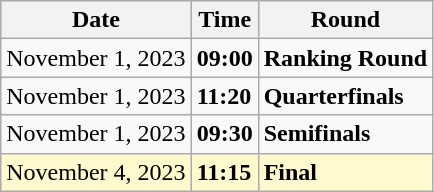<table class="wikitable">
<tr>
<th>Date</th>
<th>Time</th>
<th>Round</th>
</tr>
<tr>
<td>November 1, 2023</td>
<td><strong>09:00</strong></td>
<td><strong>Ranking Round</strong></td>
</tr>
<tr>
<td>November 1, 2023</td>
<td><strong>11:20</strong></td>
<td><strong>Quarterfinals</strong></td>
</tr>
<tr>
<td>November 1, 2023</td>
<td><strong>09:30</strong></td>
<td><strong>Semifinals</strong></td>
</tr>
<tr style=background:lemonchiffon>
<td>November 4, 2023</td>
<td><strong>11:15</strong></td>
<td><strong>Final</strong></td>
</tr>
</table>
